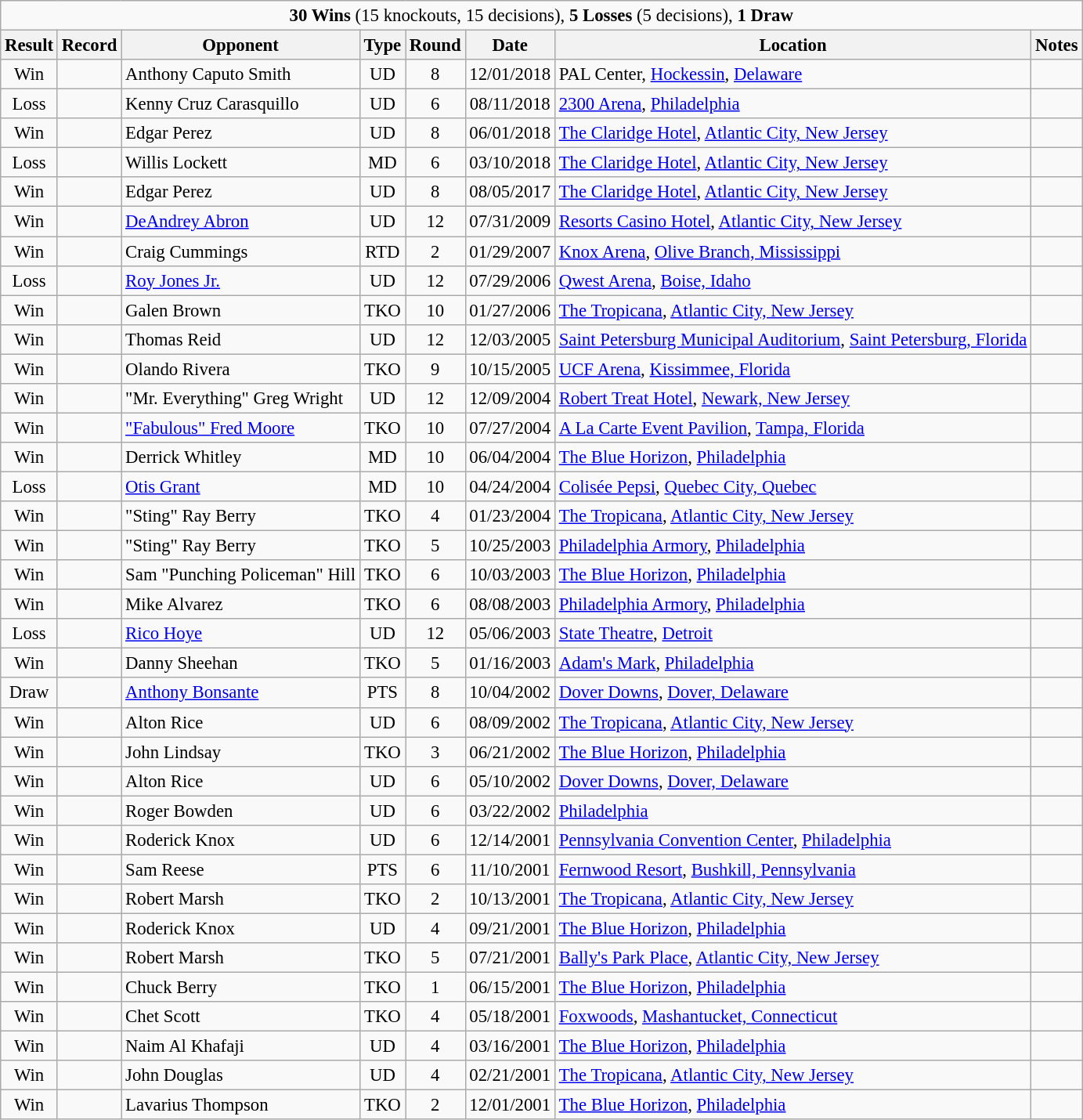<table class="wikitable" style="text-align:center; font-size:95%">
<tr>
<td colspan=8><strong>30 Wins</strong> (15 knockouts, 15 decisions), <strong>5 Losses</strong> (5 decisions), <strong>1 Draw</strong></td>
</tr>
<tr>
<th>Result</th>
<th>Record</th>
<th>Opponent</th>
<th>Type</th>
<th>Round</th>
<th>Date</th>
<th>Location</th>
<th>Notes</th>
</tr>
<tr>
<td>Win</td>
<td></td>
<td align=left> Anthony Caputo Smith</td>
<td>UD</td>
<td>8</td>
<td>12/01/2018</td>
<td align=left> PAL Center, <a href='#'>Hockessin</a>, <a href='#'>Delaware</a></td>
<td align=left></td>
</tr>
<tr>
<td>Loss</td>
<td></td>
<td align=left> Kenny Cruz Carasquillo</td>
<td>UD</td>
<td>6</td>
<td>08/11/2018</td>
<td align=left> <a href='#'>2300 Arena</a>, <a href='#'>Philadelphia</a></td>
<td align=left></td>
</tr>
<tr>
<td>Win</td>
<td></td>
<td align=left> Edgar Perez</td>
<td>UD</td>
<td>8</td>
<td>06/01/2018</td>
<td align=left> <a href='#'>The Claridge Hotel</a>, <a href='#'>Atlantic City, New Jersey</a></td>
<td align=left></td>
</tr>
<tr>
<td>Loss</td>
<td></td>
<td align=left> Willis Lockett</td>
<td>MD</td>
<td>6</td>
<td>03/10/2018</td>
<td align=left> <a href='#'>The Claridge Hotel</a>, <a href='#'>Atlantic City, New Jersey</a></td>
<td align=left></td>
</tr>
<tr>
<td>Win</td>
<td></td>
<td align=left> Edgar Perez</td>
<td>UD</td>
<td>8</td>
<td>08/05/2017</td>
<td align=left> <a href='#'>The Claridge Hotel</a>, <a href='#'>Atlantic City, New Jersey</a></td>
<td align=left></td>
</tr>
<tr>
<td>Win</td>
<td></td>
<td align=left> <a href='#'>DeAndrey Abron</a></td>
<td>UD</td>
<td>12</td>
<td>07/31/2009</td>
<td align=left> <a href='#'>Resorts Casino Hotel</a>, <a href='#'>Atlantic City, New Jersey</a></td>
<td align=left></td>
</tr>
<tr>
<td>Win</td>
<td></td>
<td align=left> Craig Cummings</td>
<td>RTD</td>
<td>2</td>
<td>01/29/2007</td>
<td align=left> <a href='#'>Knox Arena</a>, <a href='#'>Olive Branch, Mississippi</a></td>
<td align=left></td>
</tr>
<tr>
<td>Loss</td>
<td></td>
<td align=left> <a href='#'>Roy Jones Jr.</a></td>
<td>UD</td>
<td>12</td>
<td>07/29/2006</td>
<td align=left> <a href='#'>Qwest Arena</a>, <a href='#'>Boise, Idaho</a></td>
<td align=left></td>
</tr>
<tr>
<td>Win</td>
<td></td>
<td align=left> Galen Brown</td>
<td>TKO</td>
<td>10</td>
<td>01/27/2006</td>
<td align=left> <a href='#'>The Tropicana</a>, <a href='#'>Atlantic City, New Jersey</a></td>
<td align=left></td>
</tr>
<tr>
<td>Win</td>
<td></td>
<td align=left> Thomas Reid</td>
<td>UD</td>
<td>12</td>
<td>12/03/2005</td>
<td align=left> <a href='#'>Saint Petersburg Municipal Auditorium</a>, <a href='#'>Saint Petersburg, Florida</a></td>
<td align=left></td>
</tr>
<tr>
<td>Win</td>
<td></td>
<td align=left> Olando Rivera</td>
<td>TKO</td>
<td>9</td>
<td>10/15/2005</td>
<td align=left> <a href='#'>UCF Arena</a>, <a href='#'>Kissimmee, Florida</a></td>
<td align=left></td>
</tr>
<tr>
<td>Win</td>
<td></td>
<td align=left> "Mr. Everything" Greg Wright</td>
<td>UD</td>
<td>12</td>
<td>12/09/2004</td>
<td align=left> <a href='#'>Robert Treat Hotel</a>, <a href='#'>Newark, New Jersey</a></td>
<td align=left></td>
</tr>
<tr>
<td>Win</td>
<td></td>
<td align=left> <a href='#'>"Fabulous" Fred Moore</a></td>
<td>TKO</td>
<td>10</td>
<td>07/27/2004</td>
<td align=left> <a href='#'>A La Carte Event Pavilion</a>, <a href='#'>Tampa, Florida</a></td>
<td align=left></td>
</tr>
<tr>
<td>Win</td>
<td></td>
<td align=left> Derrick Whitley</td>
<td>MD</td>
<td>10</td>
<td>06/04/2004</td>
<td align=left> <a href='#'>The Blue Horizon</a>, <a href='#'>Philadelphia</a></td>
<td align=left></td>
</tr>
<tr>
<td>Loss</td>
<td></td>
<td align=left> <a href='#'>Otis Grant</a></td>
<td>MD</td>
<td>10</td>
<td>04/24/2004</td>
<td align=left> <a href='#'>Colisée Pepsi</a>, <a href='#'>Quebec City, Quebec</a></td>
<td align=left></td>
</tr>
<tr>
<td>Win</td>
<td></td>
<td align=left> "Sting" Ray Berry</td>
<td>TKO</td>
<td>4</td>
<td>01/23/2004</td>
<td align=left> <a href='#'>The Tropicana</a>, <a href='#'>Atlantic City, New Jersey</a></td>
<td align=left></td>
</tr>
<tr>
<td>Win</td>
<td></td>
<td align=left> "Sting" Ray Berry</td>
<td>TKO</td>
<td>5</td>
<td>10/25/2003</td>
<td align=left> <a href='#'>Philadelphia Armory</a>, <a href='#'>Philadelphia</a></td>
<td align=left></td>
</tr>
<tr>
<td>Win</td>
<td></td>
<td align=left> Sam "Punching Policeman" Hill</td>
<td>TKO</td>
<td>6</td>
<td>10/03/2003</td>
<td align=left> <a href='#'>The Blue Horizon</a>, <a href='#'>Philadelphia</a></td>
<td align=left></td>
</tr>
<tr>
<td>Win</td>
<td></td>
<td align=left> Mike Alvarez</td>
<td>TKO</td>
<td>6</td>
<td>08/08/2003</td>
<td align=left> <a href='#'>Philadelphia Armory</a>, <a href='#'>Philadelphia</a></td>
<td align=left></td>
</tr>
<tr>
<td>Loss</td>
<td></td>
<td align=left> <a href='#'>Rico Hoye</a></td>
<td>UD</td>
<td>12</td>
<td>05/06/2003</td>
<td align=left> <a href='#'>State Theatre</a>, <a href='#'>Detroit</a></td>
<td align=left></td>
</tr>
<tr>
<td>Win</td>
<td></td>
<td align=left> Danny Sheehan</td>
<td>TKO</td>
<td>5</td>
<td>01/16/2003</td>
<td align=left> <a href='#'>Adam's Mark</a>, <a href='#'>Philadelphia</a></td>
<td align=left></td>
</tr>
<tr>
<td>Draw</td>
<td></td>
<td align=left> <a href='#'>Anthony Bonsante</a></td>
<td>PTS</td>
<td>8</td>
<td>10/04/2002</td>
<td align=left> <a href='#'>Dover Downs</a>, <a href='#'>Dover, Delaware</a></td>
<td align=left></td>
</tr>
<tr>
<td>Win</td>
<td></td>
<td align=left> Alton Rice</td>
<td>UD</td>
<td>6</td>
<td>08/09/2002</td>
<td align=left> <a href='#'>The Tropicana</a>, <a href='#'>Atlantic City, New Jersey</a></td>
<td align=left></td>
</tr>
<tr>
<td>Win</td>
<td></td>
<td align=left> John Lindsay</td>
<td>TKO</td>
<td>3</td>
<td>06/21/2002</td>
<td align=left> <a href='#'>The Blue Horizon</a>, <a href='#'>Philadelphia</a></td>
<td align=left></td>
</tr>
<tr>
<td>Win</td>
<td></td>
<td align=left> Alton Rice</td>
<td>UD</td>
<td>6</td>
<td>05/10/2002</td>
<td align=left> <a href='#'>Dover Downs</a>, <a href='#'>Dover, Delaware</a></td>
<td align=left></td>
</tr>
<tr>
<td>Win</td>
<td></td>
<td align=left> Roger Bowden</td>
<td>UD</td>
<td>6</td>
<td>03/22/2002</td>
<td align=left> <a href='#'>Philadelphia</a></td>
<td align=left></td>
</tr>
<tr>
<td>Win</td>
<td></td>
<td align=left> Roderick Knox</td>
<td>UD</td>
<td>6</td>
<td>12/14/2001</td>
<td align=left> <a href='#'>Pennsylvania Convention Center</a>, <a href='#'>Philadelphia</a></td>
<td align=left></td>
</tr>
<tr>
<td>Win</td>
<td></td>
<td align=left> Sam Reese</td>
<td>PTS</td>
<td>6</td>
<td>11/10/2001</td>
<td align=left> <a href='#'>Fernwood Resort</a>, <a href='#'>Bushkill, Pennsylvania</a></td>
<td align=left></td>
</tr>
<tr>
<td>Win</td>
<td></td>
<td align=left> Robert Marsh</td>
<td>TKO</td>
<td>2</td>
<td>10/13/2001</td>
<td align=left> <a href='#'>The Tropicana</a>, <a href='#'>Atlantic City, New Jersey</a></td>
<td align=left></td>
</tr>
<tr>
<td>Win</td>
<td></td>
<td align=left> Roderick Knox</td>
<td>UD</td>
<td>4</td>
<td>09/21/2001</td>
<td align=left> <a href='#'>The Blue Horizon</a>, <a href='#'>Philadelphia</a></td>
<td align=left></td>
</tr>
<tr>
<td>Win</td>
<td></td>
<td align=left> Robert Marsh</td>
<td>TKO</td>
<td>5</td>
<td>07/21/2001</td>
<td align=left> <a href='#'>Bally's Park Place</a>, <a href='#'>Atlantic City, New Jersey</a></td>
<td align=left></td>
</tr>
<tr>
<td>Win</td>
<td></td>
<td align=left> Chuck Berry</td>
<td>TKO</td>
<td>1</td>
<td>06/15/2001</td>
<td align=left> <a href='#'>The Blue Horizon</a>, <a href='#'>Philadelphia</a></td>
<td align=left></td>
</tr>
<tr>
<td>Win</td>
<td></td>
<td align=left> Chet Scott</td>
<td>TKO</td>
<td>4</td>
<td>05/18/2001</td>
<td align=left> <a href='#'>Foxwoods</a>, <a href='#'>Mashantucket, Connecticut</a></td>
<td align=left></td>
</tr>
<tr>
<td>Win</td>
<td></td>
<td align=left> Naim Al Khafaji</td>
<td>UD</td>
<td>4</td>
<td>03/16/2001</td>
<td align=left> <a href='#'>The Blue Horizon</a>, <a href='#'>Philadelphia</a></td>
<td align=left></td>
</tr>
<tr>
<td>Win</td>
<td></td>
<td align=left> John Douglas</td>
<td>UD</td>
<td>4</td>
<td>02/21/2001</td>
<td align=left> <a href='#'>The Tropicana</a>, <a href='#'>Atlantic City, New Jersey</a></td>
<td align=left></td>
</tr>
<tr>
<td>Win</td>
<td></td>
<td align=left> Lavarius Thompson</td>
<td>TKO</td>
<td>2</td>
<td>12/01/2001</td>
<td align=left> <a href='#'>The Blue Horizon</a>, <a href='#'>Philadelphia</a></td>
<td align=left></td>
</tr>
</table>
